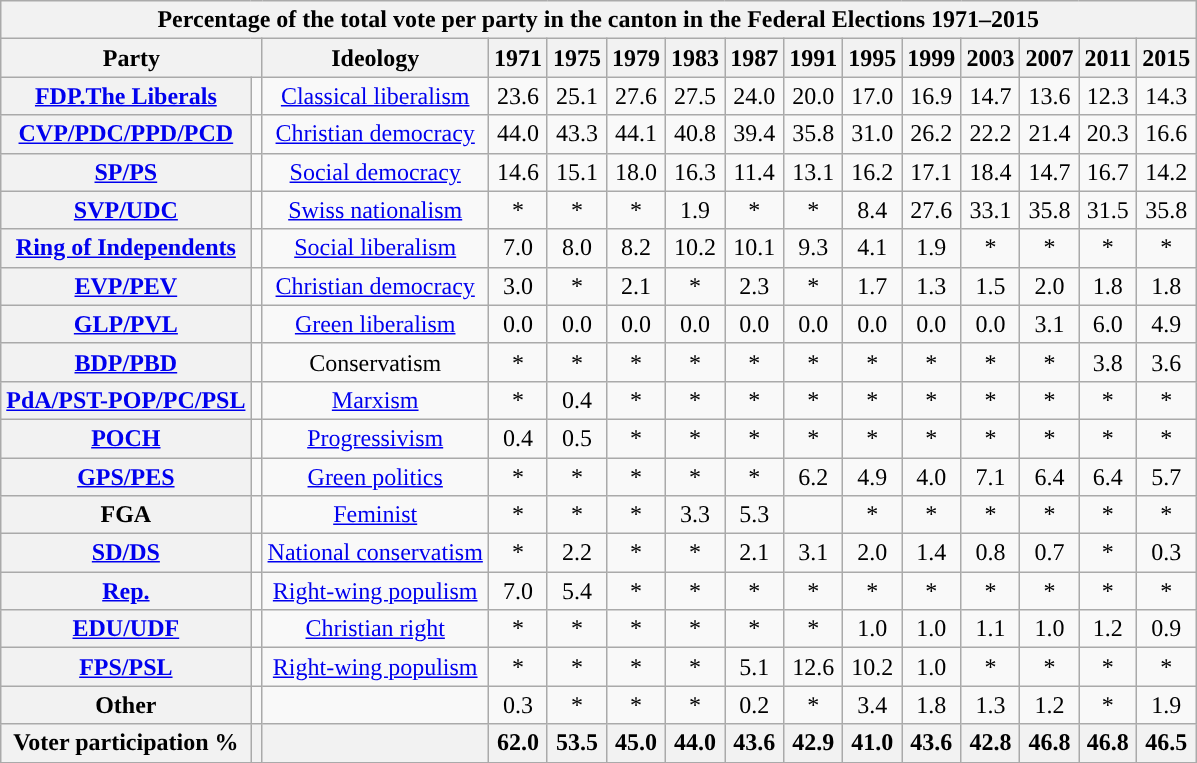<table class="wikitable sortable" style ="text-align: center">
<tr>
<th colspan="15">Percentage of the total vote per party in the canton in the Federal Elections 1971–2015</th>
</tr>
<tr>
<th colspan="2">Party</th>
<th class="unsortable">Ideology</th>
<th>1971</th>
<th>1975</th>
<th>1979</th>
<th>1983</th>
<th>1987</th>
<th>1991</th>
<th>1995</th>
<th>1999</th>
<th>2003</th>
<th>2007</th>
<th>2011</th>
<th>2015</th>
</tr>
<tr>
<th><a href='#'>FDP.The Liberals</a></th>
<td></td>
<td><a href='#'>Classical liberalism</a></td>
<td>23.6</td>
<td>25.1</td>
<td>27.6</td>
<td>27.5</td>
<td>24.0</td>
<td>20.0</td>
<td>17.0</td>
<td>16.9</td>
<td>14.7</td>
<td>13.6</td>
<td>12.3</td>
<td>14.3</td>
</tr>
<tr>
<th><a href='#'>CVP/PDC/PPD/PCD</a></th>
<td></td>
<td><a href='#'>Christian democracy</a></td>
<td>44.0</td>
<td>43.3</td>
<td>44.1</td>
<td>40.8</td>
<td>39.4</td>
<td>35.8</td>
<td>31.0</td>
<td>26.2</td>
<td>22.2</td>
<td>21.4</td>
<td>20.3</td>
<td>16.6</td>
</tr>
<tr>
<th><a href='#'>SP/PS</a></th>
<td></td>
<td><a href='#'>Social democracy</a></td>
<td>14.6</td>
<td>15.1</td>
<td>18.0</td>
<td>16.3</td>
<td>11.4</td>
<td>13.1</td>
<td>16.2</td>
<td>17.1</td>
<td>18.4</td>
<td>14.7</td>
<td>16.7</td>
<td>14.2</td>
</tr>
<tr>
<th><a href='#'>SVP/UDC</a></th>
<td></td>
<td><a href='#'>Swiss nationalism</a></td>
<td>* </td>
<td>*</td>
<td>*</td>
<td>1.9</td>
<td>*</td>
<td>*</td>
<td>8.4</td>
<td>27.6</td>
<td>33.1</td>
<td>35.8</td>
<td>31.5</td>
<td>35.8</td>
</tr>
<tr>
<th><a href='#'>Ring of Independents</a></th>
<td></td>
<td><a href='#'>Social liberalism</a></td>
<td>7.0</td>
<td>8.0</td>
<td>8.2</td>
<td>10.2</td>
<td>10.1</td>
<td>9.3</td>
<td>4.1</td>
<td>1.9</td>
<td>*</td>
<td>*</td>
<td>*</td>
<td>*</td>
</tr>
<tr>
<th><a href='#'>EVP/PEV</a></th>
<td></td>
<td><a href='#'>Christian democracy</a></td>
<td>3.0</td>
<td>*</td>
<td>2.1</td>
<td>*</td>
<td>2.3</td>
<td>*</td>
<td>1.7</td>
<td>1.3</td>
<td>1.5</td>
<td>2.0</td>
<td>1.8</td>
<td>1.8</td>
</tr>
<tr>
<th><a href='#'>GLP/PVL</a></th>
<td></td>
<td><a href='#'>Green liberalism</a></td>
<td>0.0</td>
<td>0.0</td>
<td>0.0</td>
<td>0.0</td>
<td>0.0</td>
<td>0.0</td>
<td>0.0</td>
<td>0.0</td>
<td>0.0</td>
<td>3.1</td>
<td>6.0</td>
<td>4.9</td>
</tr>
<tr>
<th><a href='#'>BDP/PBD</a></th>
<td></td>
<td>Conservatism</td>
<td>*</td>
<td>*</td>
<td>*</td>
<td>*</td>
<td>*</td>
<td>*</td>
<td>*</td>
<td>*</td>
<td>*</td>
<td>*</td>
<td>3.8</td>
<td>3.6</td>
</tr>
<tr>
<th><a href='#'>PdA/PST-POP/PC/PSL</a></th>
<td></td>
<td><a href='#'>Marxism</a></td>
<td>*</td>
<td>0.4</td>
<td>*</td>
<td>*</td>
<td>*</td>
<td>*</td>
<td>*</td>
<td>*</td>
<td>*</td>
<td>*</td>
<td>*</td>
<td>*</td>
</tr>
<tr>
<th><a href='#'>POCH</a></th>
<td></td>
<td><a href='#'>Progressivism</a></td>
<td>0.4</td>
<td>0.5</td>
<td>*</td>
<td>*</td>
<td>*</td>
<td>*</td>
<td>*</td>
<td>*</td>
<td>*</td>
<td>*</td>
<td>*</td>
<td>*</td>
</tr>
<tr>
<th><a href='#'>GPS/PES</a></th>
<td></td>
<td><a href='#'>Green politics</a></td>
<td>*</td>
<td>*</td>
<td>*</td>
<td>*</td>
<td>*</td>
<td>6.2</td>
<td>4.9</td>
<td>4.0</td>
<td>7.1</td>
<td>6.4</td>
<td>6.4</td>
<td>5.7</td>
</tr>
<tr>
<th>FGA</th>
<td></td>
<td><a href='#'>Feminist</a></td>
<td>*</td>
<td>*</td>
<td>*</td>
<td>3.3</td>
<td>5.3</td>
<td></td>
<td>*</td>
<td>*</td>
<td>*</td>
<td>*</td>
<td>*</td>
<td>*</td>
</tr>
<tr>
<th><a href='#'>SD/DS</a></th>
<td></td>
<td><a href='#'>National conservatism</a></td>
<td>*</td>
<td>2.2</td>
<td>*</td>
<td>*</td>
<td>2.1</td>
<td>3.1</td>
<td>2.0</td>
<td>1.4</td>
<td>0.8</td>
<td>0.7</td>
<td>*</td>
<td>0.3</td>
</tr>
<tr>
<th><a href='#'>Rep.</a></th>
<td></td>
<td><a href='#'>Right-wing populism</a></td>
<td>7.0</td>
<td>5.4</td>
<td>*</td>
<td>*</td>
<td>*</td>
<td>*</td>
<td>*</td>
<td>*</td>
<td>*</td>
<td>*</td>
<td>*</td>
<td>*</td>
</tr>
<tr>
<th><a href='#'>EDU/UDF</a></th>
<td></td>
<td><a href='#'>Christian right</a></td>
<td>*</td>
<td>*</td>
<td>*</td>
<td>*</td>
<td>*</td>
<td>*</td>
<td>1.0</td>
<td>1.0</td>
<td>1.1</td>
<td>1.0</td>
<td>1.2</td>
<td>0.9</td>
</tr>
<tr>
<th><a href='#'>FPS/PSL</a></th>
<td></td>
<td><a href='#'>Right-wing populism</a></td>
<td>*</td>
<td>*</td>
<td>*</td>
<td>*</td>
<td>5.1</td>
<td>12.6</td>
<td>10.2</td>
<td>1.0</td>
<td>*</td>
<td>*</td>
<td>*</td>
<td>*</td>
</tr>
<tr>
<th>Other</th>
<td></td>
<td></td>
<td>0.3</td>
<td>*</td>
<td>*</td>
<td>*</td>
<td>0.2</td>
<td>*</td>
<td>3.4</td>
<td>1.8</td>
<td>1.3</td>
<td>1.2</td>
<td>*</td>
<td>1.9</td>
</tr>
<tr>
<th>Voter participation %</th>
<th></th>
<th></th>
<th>62.0</th>
<th>53.5</th>
<th>45.0</th>
<th>44.0</th>
<th>43.6</th>
<th>42.9</th>
<th>41.0</th>
<th>43.6</th>
<th>42.8</th>
<th>46.8</th>
<th>46.8</th>
<th>46.5</th>
</tr>
<tr>
</tr>
</table>
